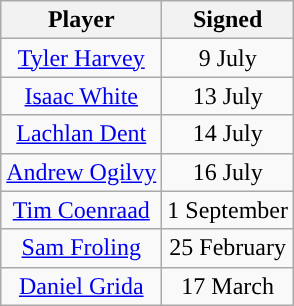<table class="wikitable sortable sortable" style="text-align: center">
<tr>
<th>Player</th>
<th>Signed</th>
</tr>
<tr>
<td><a href='#'>Tyler Harvey</a></td>
<td>9 July</td>
</tr>
<tr>
<td><a href='#'>Isaac White</a></td>
<td>13 July</td>
</tr>
<tr>
<td><a href='#'>Lachlan Dent</a></td>
<td>14 July</td>
</tr>
<tr>
<td><a href='#'>Andrew Ogilvy</a></td>
<td>16 July</td>
</tr>
<tr>
<td><a href='#'>Tim Coenraad</a></td>
<td>1 September</td>
</tr>
<tr>
<td><a href='#'>Sam Froling</a></td>
<td>25 February</td>
</tr>
<tr>
<td><a href='#'>Daniel Grida</a></td>
<td>17 March</td>
</tr>
</table>
